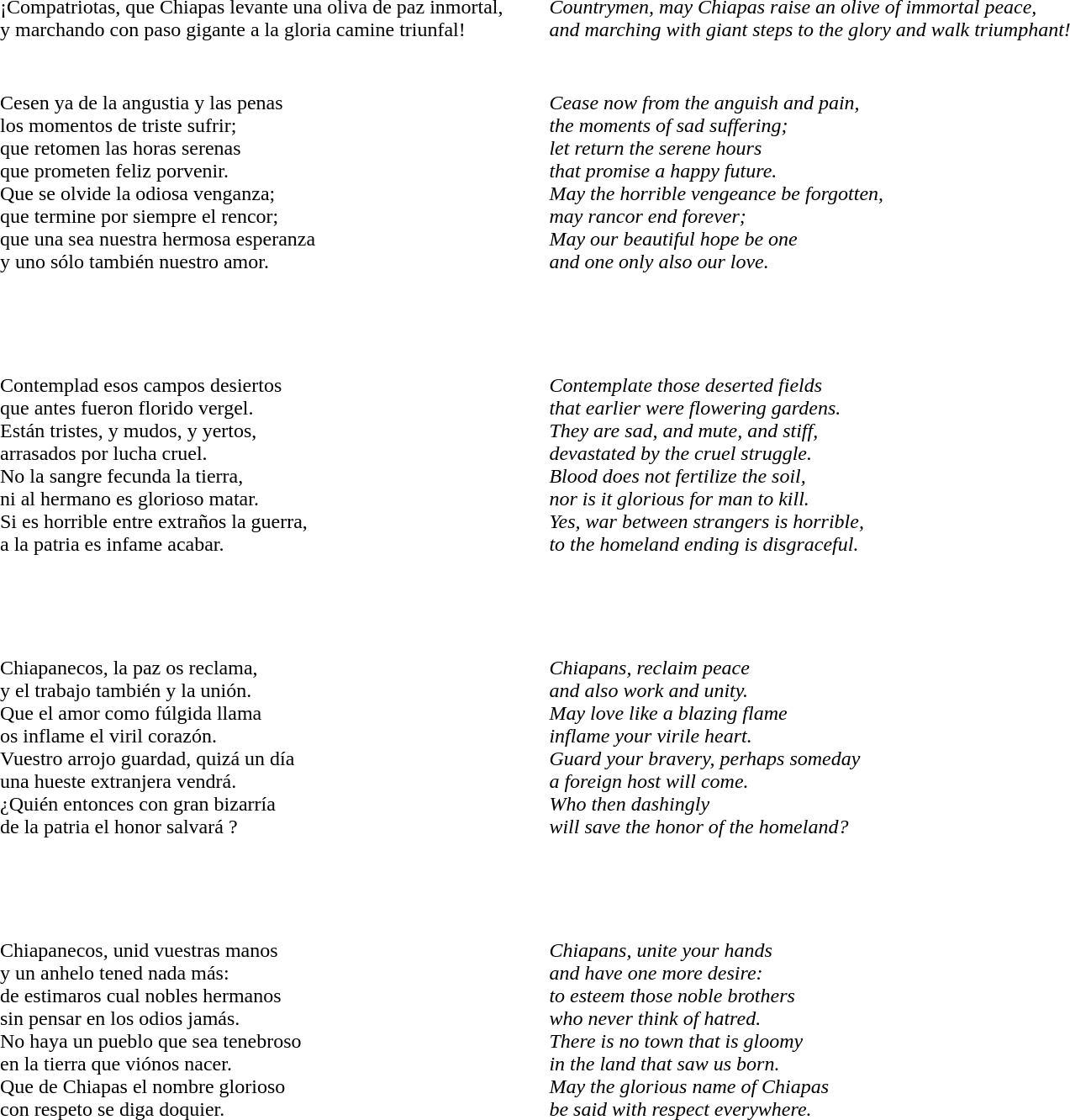<table cellpadding="10">
<tr>
<td width="50%"><br>¡Compatriotas, que Chiapas levante una oliva de paz inmortal, <br>
y marchando con paso gigante a la gloria camine triunfal!</td>
<td width="50%"><br><em>Countrymen, may Chiapas raise an olive of immortal peace,</em><br>
<em>and marching with giant steps to the glory and walk triumphant!</em></td>
</tr>
<tr>
<td width="50%"><br>Cesen ya de la angustia y las penas<br> 
los momentos de triste sufrir;<br>
que retomen las horas serenas<br> 
que prometen feliz porvenir.<br>
Que se olvide la odiosa venganza; <br>
que termine por siempre el rencor; <br>
que una sea nuestra hermosa esperanza <br>
y uno sólo también nuestro amor.</td>
<td width="50%"><br><em>Cease now from the anguish and pain,</em> <br>
<em>the moments of sad suffering;</em> <br>
<em>let return the serene hours</em> <br>
<em>that promise a happy future.</em> <br>
<em>May the horrible vengeance be forgotten,</em>  <br>
<em>may rancor end forever;</em> <br>
<em>May our beautiful hope be one</em> <br>
<em>and one only also our love.</em> <br></td>
</tr>
<tr>
<td width="50%"><br></td>
<td width="50%"><br></td>
</tr>
<tr>
<td width="50%"><br>Contemplad esos campos desiertos<br>
que antes fueron florido vergel.<br> 
Están tristes, y mudos, y yertos, <br>
arrasados por lucha cruel.<br>
No la sangre fecunda la tierra, <br>
ni al hermano es glorioso matar. <br>
Si es horrible entre extraños la guerra, <br>
a la patria es infame acabar.</td>
<td width="50%"><br><em>Contemplate those deserted fields</em> <br>
<em>that earlier were flowering gardens.</em> <br>
<em>They are sad, and mute, and stiff,</em> <br>
<em>devastated by the cruel struggle.</em> <br>
<em>Blood does not fertilize the soil,</em> <br>
<em>nor is it glorious for man to kill.</em> <br>
<em>Yes, war between strangers is horrible,</em> <br>
<em>to the homeland ending is disgraceful.</em></td>
</tr>
<tr>
<td width="50%"><br></td>
<td width="50%"><br></td>
</tr>
<tr>
<td width="50%"><br>Chiapanecos, la paz os reclama, <br>
y el trabajo también y la unión.<br>
Que el amor como fúlgida llama <br>
os inflame el viril corazón.<br>
Vuestro arrojo guardad, quizá un día <br>
una hueste extranjera vendrá.<br> 
¿Quién entonces con gran bizarría <br>
de la patria el honor salvará ?</td>
<td width="50%"><br><em>Chiapans, reclaim peace</em><br>
<em>and also work and unity.</em><br>
<em>May love like a blazing flame</em><br>
<em>inflame your virile heart.</em><br>
<em>Guard your bravery, perhaps someday</em><br>
<em>a foreign host will come.</em><br>
<em>Who then dashingly</em><br>
<em>will save the honor of the homeland?</em></td>
</tr>
<tr>
<td width="50%"><br></td>
<td width="50%"><br></td>
</tr>
<tr>
<td width="50%"><br>Chiapanecos, unid vuestras manos <br>
y un anhelo tened nada más: <br>
de estimaros cual nobles hermanos <br>
sin pensar en los odios jamás.<br>
No haya un pueblo que sea tenebroso <br>
en la tierra que viónos nacer. <br>
Que de Chiapas el nombre glorioso <br>
con respeto se diga doquier.</td>
<td width="50%"><br><em>Chiapans, unite your hands</em><br>
<em>and have one more desire:</em><br>
<em>to esteem those noble brothers</em><br>
<em>who never think of hatred.</em><br>
<em>There is no town that is gloomy</em><br>
<em>in the land that saw us born.</em><br>
<em>May the glorious name of Chiapas</em><br>
<em>be said with respect everywhere.</em></td>
</tr>
</table>
